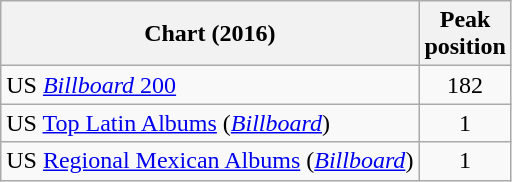<table class="wikitable sortable">
<tr>
<th>Chart (2016)</th>
<th>Peak<br>position</th>
</tr>
<tr>
<td>US <a href='#'><em>Billboard</em> 200</a></td>
<td style="text-align:center;">182</td>
</tr>
<tr>
<td>US <a href='#'>Top Latin Albums</a> (<em><a href='#'>Billboard</a></em>) </td>
<td style="text-align:center;">1</td>
</tr>
<tr>
<td>US <a href='#'>Regional Mexican Albums</a> (<em><a href='#'>Billboard</a></em>)</td>
<td style="text-align:center;">1</td>
</tr>
</table>
